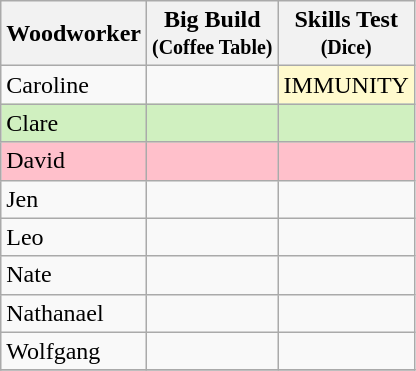<table class="wikitable" style="text-align:center;">
<tr>
<th>Woodworker</th>
<th>Big Build<br><small>(Coffee Table)</small></th>
<th>Skills Test<br><small>(Dice)</small></th>
</tr>
<tr>
<td align="left">Caroline</td>
<td align="left"></td>
<td colspan="1" style="background:lemonchiffon;">IMMUNITY</td>
</tr>
<tr style="background:#d0f0c0;">
<td align="left">Clare</td>
<td align="left"></td>
<td></td>
</tr>
<tr style="background:Pink;">
<td align="left">David</td>
<td align="left"></td>
<td></td>
</tr>
<tr>
<td align="left">Jen</td>
<td align="left"></td>
<td></td>
</tr>
<tr>
<td align="left">Leo</td>
<td align="left"></td>
<td></td>
</tr>
<tr>
<td align="left">Nate</td>
<td align="left"></td>
<td></td>
</tr>
<tr>
<td align="left">Nathanael</td>
<td align="left"></td>
<td></td>
</tr>
<tr>
<td align="left">Wolfgang</td>
<td align="left"></td>
<td></td>
</tr>
<tr>
</tr>
</table>
